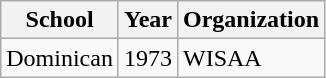<table class="wikitable">
<tr>
<th>School</th>
<th>Year</th>
<th>Organization</th>
</tr>
<tr>
<td>Dominican</td>
<td>1973</td>
<td>WISAA</td>
</tr>
</table>
